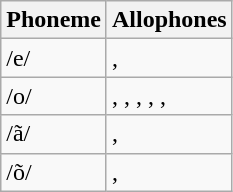<table class="wikitable">
<tr>
<th>Phoneme</th>
<th>Allophones</th>
</tr>
<tr>
<td>/e/</td>
<td>, </td>
</tr>
<tr>
<td>/o/</td>
<td>, , , , , </td>
</tr>
<tr>
<td>/ã/</td>
<td>, </td>
</tr>
<tr>
<td>/õ/</td>
<td>, </td>
</tr>
</table>
